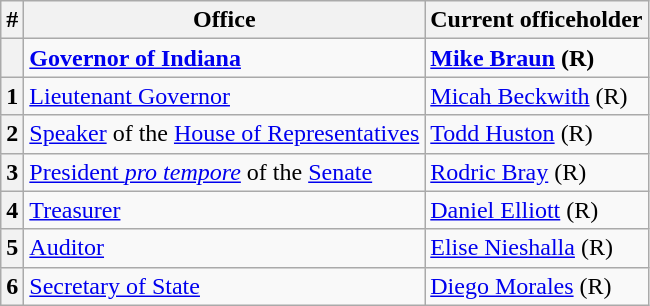<table class=wikitable>
<tr>
<th>#</th>
<th>Office</th>
<th>Current officeholder</th>
</tr>
<tr>
<th></th>
<td><strong><a href='#'>Governor of Indiana</a></strong></td>
<td><strong><a href='#'>Mike Braun</a> (R)</strong></td>
</tr>
<tr>
<th>1</th>
<td><a href='#'>Lieutenant Governor</a></td>
<td><a href='#'>Micah Beckwith</a> (R)</td>
</tr>
<tr>
<th>2</th>
<td><a href='#'>Speaker</a> of the <a href='#'>House of Representatives</a></td>
<td><a href='#'>Todd Huston</a> (R)</td>
</tr>
<tr>
<th>3</th>
<td><a href='#'>President <em>pro tempore</em></a> of the <a href='#'>Senate</a></td>
<td><a href='#'>Rodric Bray</a> (R)</td>
</tr>
<tr>
<th>4</th>
<td><a href='#'>Treasurer</a></td>
<td><a href='#'>Daniel Elliott</a> (R)</td>
</tr>
<tr>
<th>5</th>
<td><a href='#'>Auditor</a></td>
<td><a href='#'>Elise Nieshalla</a> (R)</td>
</tr>
<tr>
<th>6</th>
<td><a href='#'>Secretary of State</a></td>
<td><a href='#'>Diego Morales</a> (R)</td>
</tr>
</table>
